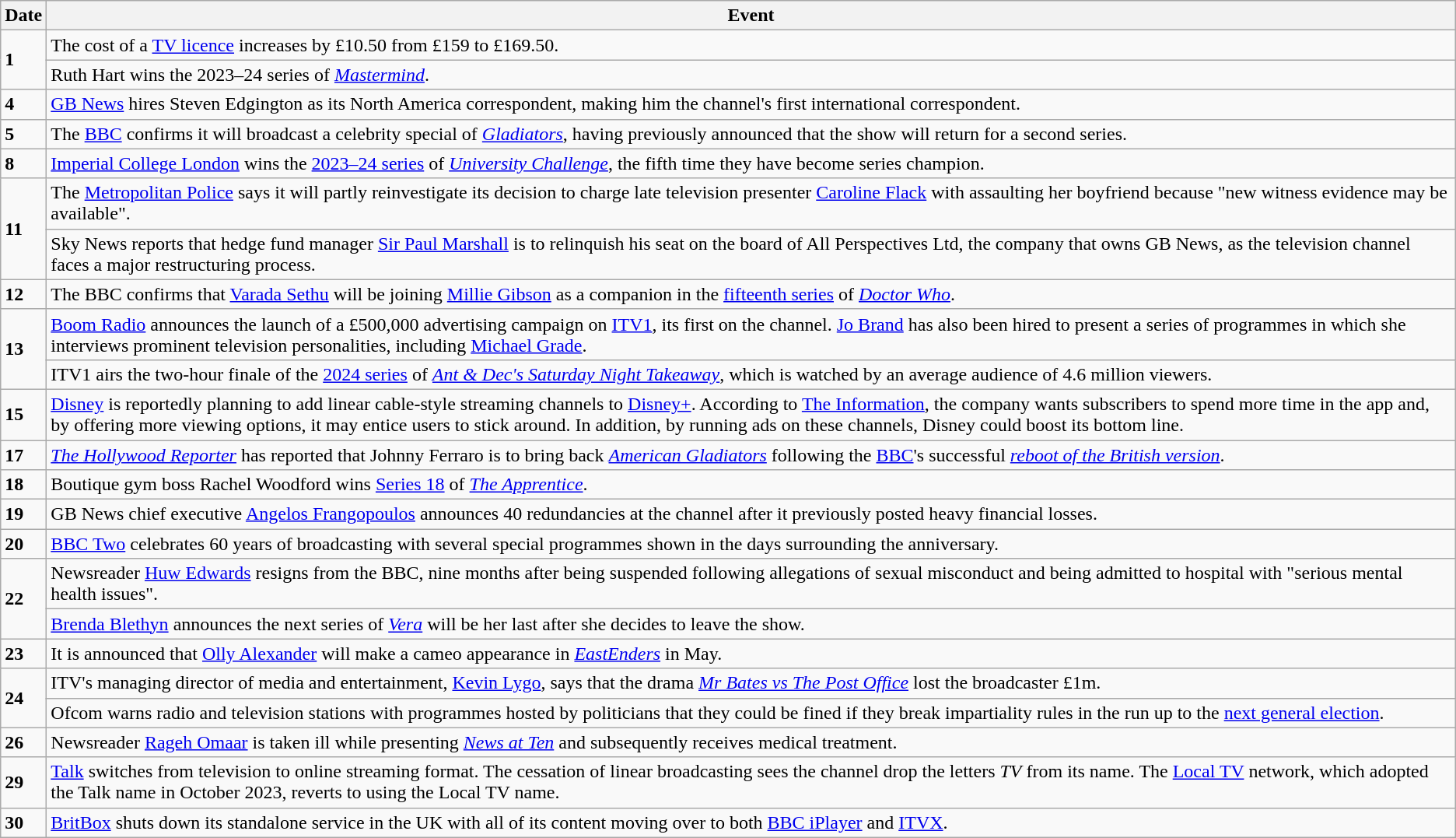<table class="wikitable">
<tr>
<th>Date</th>
<th>Event</th>
</tr>
<tr>
<td rowspan=2><strong>1</strong></td>
<td>The cost of a <a href='#'>TV licence</a> increases by £10.50 from £159 to £169.50.</td>
</tr>
<tr>
<td>Ruth Hart wins the 2023–24 series of <em><a href='#'>Mastermind</a></em>.</td>
</tr>
<tr>
<td><strong>4</strong></td>
<td><a href='#'>GB News</a> hires Steven Edgington as its North America correspondent, making him the channel's first international correspondent.</td>
</tr>
<tr>
<td><strong>5</strong></td>
<td>The <a href='#'>BBC</a> confirms it will broadcast a celebrity special of <em><a href='#'>Gladiators</a></em>, having previously announced that the show will return for a second series.</td>
</tr>
<tr>
<td><strong>8</strong></td>
<td><a href='#'>Imperial College London</a> wins the <a href='#'>2023–24 series</a> of <em><a href='#'>University Challenge</a></em>, the fifth time they have become series champion.</td>
</tr>
<tr>
<td rowspan=2><strong>11</strong></td>
<td>The <a href='#'>Metropolitan Police</a> says it will partly reinvestigate its decision to charge late television presenter <a href='#'>Caroline Flack</a> with assaulting her boyfriend because "new witness evidence may be available".</td>
</tr>
<tr>
<td>Sky News reports that hedge fund manager <a href='#'>Sir Paul Marshall</a> is to relinquish his seat on the board of All Perspectives Ltd, the company that owns GB News, as the television channel faces a major restructuring process.</td>
</tr>
<tr>
<td><strong>12</strong></td>
<td>The BBC confirms that <a href='#'>Varada Sethu</a> will be joining <a href='#'>Millie Gibson</a> as a companion in the <a href='#'>fifteenth series</a> of <em><a href='#'>Doctor Who</a></em>.</td>
</tr>
<tr>
<td rowspan=2><strong>13</strong></td>
<td><a href='#'>Boom Radio</a> announces the launch of a £500,000 advertising campaign on <a href='#'>ITV1</a>, its first on the channel. <a href='#'>Jo Brand</a> has also been hired to present a series of programmes in which she interviews prominent television personalities, including <a href='#'>Michael Grade</a>.</td>
</tr>
<tr>
<td>ITV1 airs the two-hour finale of the <a href='#'>2024 series</a> of <em><a href='#'>Ant & Dec's Saturday Night Takeaway</a></em>, which is watched by an average audience of 4.6 million viewers.</td>
</tr>
<tr>
<td><strong>15</strong></td>
<td><a href='#'>Disney</a> is reportedly planning to add linear cable-style streaming channels to <a href='#'>Disney+</a>. According to <a href='#'>The Information</a>, the company wants subscribers to spend more time in the app and, by offering more viewing options, it may entice users to stick around. In addition, by running ads on these channels, Disney could boost its bottom line.</td>
</tr>
<tr>
<td><strong>17</strong></td>
<td><em><a href='#'>The Hollywood Reporter</a></em> has reported that Johnny Ferraro is to bring back <em><a href='#'>American Gladiators</a></em> following the <a href='#'>BBC</a>'s successful <em><a href='#'>reboot of the British version</a></em>.</td>
</tr>
<tr>
<td><strong>18</strong></td>
<td>Boutique gym boss Rachel Woodford wins <a href='#'>Series 18</a> of <em><a href='#'>The Apprentice</a></em>.</td>
</tr>
<tr>
<td><strong>19</strong></td>
<td>GB News chief executive <a href='#'>Angelos Frangopoulos</a> announces 40 redundancies at the channel after it previously posted heavy financial losses.</td>
</tr>
<tr>
<td><strong>20</strong></td>
<td><a href='#'>BBC Two</a> celebrates 60 years of broadcasting with several special programmes shown in the days surrounding the anniversary.</td>
</tr>
<tr>
<td rowspan=2><strong>22</strong></td>
<td>Newsreader <a href='#'>Huw Edwards</a> resigns from the BBC, nine months after being suspended following allegations of sexual misconduct and being admitted to hospital with "serious mental health issues".</td>
</tr>
<tr>
<td><a href='#'>Brenda Blethyn</a> announces the next series of <em><a href='#'>Vera</a></em> will be her last after she decides to leave the show.</td>
</tr>
<tr>
<td><strong>23</strong></td>
<td>It is announced that <a href='#'>Olly Alexander</a> will make a cameo appearance in <em><a href='#'>EastEnders</a></em> in May.</td>
</tr>
<tr>
<td rowspan=2><strong>24</strong></td>
<td>ITV's managing director of media and entertainment, <a href='#'>Kevin Lygo</a>, says that the drama <em><a href='#'>Mr Bates vs The Post Office</a></em> lost the broadcaster £1m.</td>
</tr>
<tr>
<td>Ofcom warns radio and television stations with programmes hosted by politicians that they could be fined if they break impartiality rules in the run up to the <a href='#'>next general election</a>.</td>
</tr>
<tr>
<td><strong>26</strong></td>
<td>Newsreader <a href='#'>Rageh Omaar</a> is taken ill while presenting <em><a href='#'>News at Ten</a></em> and subsequently receives medical treatment.</td>
</tr>
<tr>
<td><strong>29</strong></td>
<td><a href='#'>Talk</a> switches from television to online streaming format. The cessation of linear broadcasting sees the channel drop the letters <em>TV</em> from its name. The <a href='#'>Local TV</a> network, which adopted the Talk name in October 2023, reverts to using the Local TV name.</td>
</tr>
<tr>
<td><strong>30</strong></td>
<td><a href='#'>BritBox</a> shuts down its standalone service in the UK with all of its content moving over to both <a href='#'>BBC iPlayer</a> and <a href='#'>ITVX</a>.</td>
</tr>
</table>
